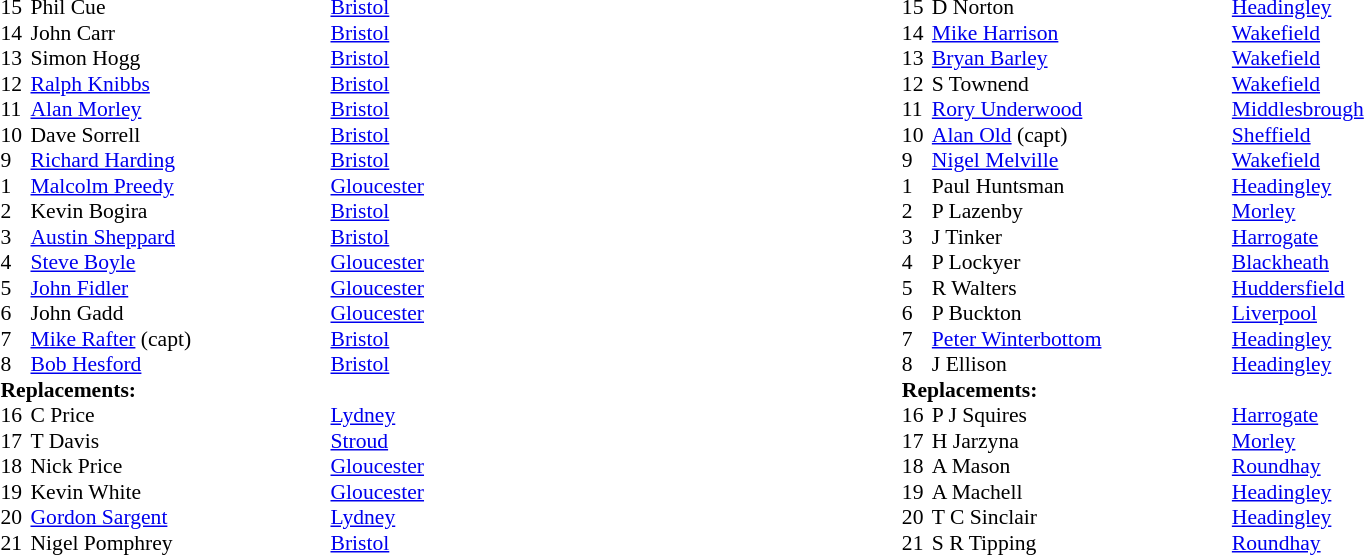<table width="80%">
<tr>
<td valign="top" width="50%"><br><table style="font-size: 90%" cellspacing="0" cellpadding="0">
<tr>
<th width="20"></th>
<th width="200"></th>
</tr>
<tr>
<td>15</td>
<td>Phil Cue</td>
<td><a href='#'>Bristol</a></td>
</tr>
<tr>
<td>14</td>
<td>John Carr</td>
<td><a href='#'>Bristol</a></td>
</tr>
<tr>
<td>13</td>
<td>Simon Hogg</td>
<td><a href='#'>Bristol</a></td>
</tr>
<tr>
<td>12</td>
<td><a href='#'>Ralph Knibbs</a></td>
<td><a href='#'>Bristol</a></td>
</tr>
<tr>
<td>11</td>
<td><a href='#'>Alan Morley</a></td>
<td><a href='#'>Bristol</a></td>
</tr>
<tr>
<td>10</td>
<td>Dave Sorrell</td>
<td><a href='#'>Bristol</a></td>
</tr>
<tr>
<td>9</td>
<td><a href='#'>Richard Harding</a></td>
<td><a href='#'>Bristol</a></td>
</tr>
<tr>
<td>1</td>
<td><a href='#'>Malcolm Preedy</a></td>
<td><a href='#'>Gloucester</a></td>
</tr>
<tr>
<td>2</td>
<td>Kevin Bogira</td>
<td><a href='#'>Bristol</a></td>
</tr>
<tr>
<td>3</td>
<td><a href='#'>Austin Sheppard</a></td>
<td><a href='#'>Bristol</a></td>
</tr>
<tr>
<td>4</td>
<td><a href='#'>Steve Boyle</a></td>
<td><a href='#'>Gloucester</a></td>
</tr>
<tr>
<td>5</td>
<td><a href='#'>John Fidler</a></td>
<td><a href='#'>Gloucester</a></td>
</tr>
<tr>
<td>6</td>
<td>John Gadd</td>
<td><a href='#'>Gloucester</a></td>
</tr>
<tr>
<td>7</td>
<td><a href='#'>Mike Rafter</a> (capt)</td>
<td><a href='#'>Bristol</a></td>
</tr>
<tr>
<td>8</td>
<td><a href='#'>Bob Hesford</a></td>
<td><a href='#'>Bristol</a></td>
</tr>
<tr>
<td colspan=3><strong>Replacements:</strong></td>
</tr>
<tr>
<td>16</td>
<td>C Price</td>
<td><a href='#'>Lydney</a></td>
</tr>
<tr>
<td>17</td>
<td>T Davis</td>
<td><a href='#'>Stroud</a></td>
</tr>
<tr>
<td>18</td>
<td>Nick Price</td>
<td><a href='#'>Gloucester</a></td>
</tr>
<tr>
<td>19</td>
<td>Kevin White</td>
<td><a href='#'>Gloucester</a></td>
</tr>
<tr>
<td>20</td>
<td><a href='#'>Gordon Sargent</a></td>
<td><a href='#'>Lydney</a></td>
</tr>
<tr>
<td>21</td>
<td>Nigel Pomphrey</td>
<td><a href='#'>Bristol</a></td>
</tr>
<tr>
</tr>
</table>
</td>
<td valign="top" width="50%"><br><table style="font-size: 90%" cellspacing="0" cellpadding="0" align="center">
<tr>
<th width="20"></th>
<th width="200"></th>
</tr>
<tr>
<td>15</td>
<td>D Norton</td>
<td><a href='#'>Headingley</a></td>
</tr>
<tr>
<td>14</td>
<td><a href='#'>Mike Harrison</a></td>
<td><a href='#'>Wakefield</a></td>
</tr>
<tr>
<td>13</td>
<td><a href='#'>Bryan Barley</a></td>
<td><a href='#'>Wakefield</a></td>
</tr>
<tr>
<td>12</td>
<td>S Townend</td>
<td><a href='#'>Wakefield</a></td>
</tr>
<tr>
<td>11</td>
<td><a href='#'>Rory Underwood</a></td>
<td><a href='#'>Middlesbrough</a></td>
</tr>
<tr>
<td>10</td>
<td><a href='#'>Alan Old</a> (capt)</td>
<td><a href='#'>Sheffield</a></td>
</tr>
<tr>
<td>9</td>
<td><a href='#'>Nigel Melville</a></td>
<td><a href='#'>Wakefield</a></td>
</tr>
<tr>
<td>1</td>
<td>Paul Huntsman</td>
<td><a href='#'>Headingley</a></td>
</tr>
<tr>
<td>2</td>
<td>P Lazenby</td>
<td><a href='#'>Morley</a></td>
</tr>
<tr>
<td>3</td>
<td>J Tinker</td>
<td><a href='#'>Harrogate</a></td>
</tr>
<tr>
<td>4</td>
<td>P Lockyer</td>
<td><a href='#'>Blackheath</a></td>
</tr>
<tr>
<td>5</td>
<td>R Walters</td>
<td><a href='#'>Huddersfield</a></td>
</tr>
<tr>
<td>6</td>
<td>P Buckton</td>
<td><a href='#'>Liverpool</a></td>
</tr>
<tr>
<td>7</td>
<td><a href='#'>Peter Winterbottom</a></td>
<td><a href='#'>Headingley</a></td>
</tr>
<tr>
<td>8</td>
<td>J Ellison</td>
<td><a href='#'>Headingley</a></td>
</tr>
<tr>
<td colspan=3><strong>Replacements:</strong></td>
</tr>
<tr>
<td>16</td>
<td>P J Squires</td>
<td><a href='#'>Harrogate</a></td>
</tr>
<tr>
<td>17</td>
<td>H Jarzyna</td>
<td><a href='#'>Morley</a></td>
</tr>
<tr>
<td>18</td>
<td>A Mason</td>
<td><a href='#'>Roundhay</a></td>
</tr>
<tr>
<td>19</td>
<td>A Machell</td>
<td><a href='#'>Headingley</a></td>
</tr>
<tr>
<td>20</td>
<td>T C Sinclair</td>
<td><a href='#'>Headingley</a></td>
</tr>
<tr>
<td>21</td>
<td>S R Tipping</td>
<td><a href='#'>Roundhay</a></td>
</tr>
<tr>
</tr>
</table>
</td>
</tr>
</table>
